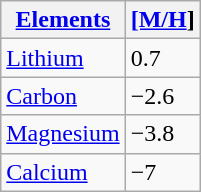<table class="wikitable">
<tr>
<th><a href='#'>Elements</a></th>
<th><a href='#'>[M/H</a>]</th>
</tr>
<tr>
<td><a href='#'>Lithium</a></td>
<td>0.7</td>
</tr>
<tr>
<td><a href='#'>Carbon</a></td>
<td>−2.6</td>
</tr>
<tr>
<td><a href='#'>Magnesium</a></td>
<td>−3.8</td>
</tr>
<tr>
<td><a href='#'>Calcium</a></td>
<td>−7</td>
</tr>
</table>
